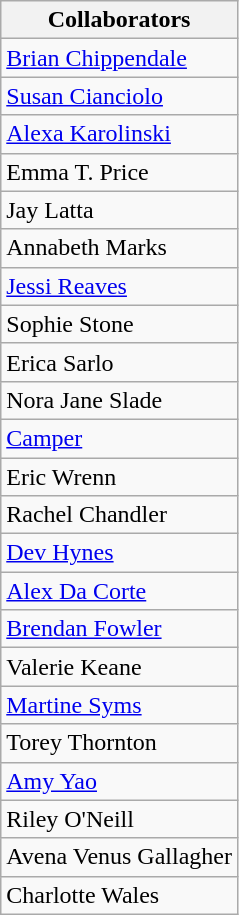<table class="wikitable">
<tr>
<th>Collaborators</th>
</tr>
<tr>
<td><a href='#'>Brian Chippendale</a></td>
</tr>
<tr>
<td><a href='#'>Susan Cianciolo</a></td>
</tr>
<tr>
<td><a href='#'>Alexa Karolinski</a></td>
</tr>
<tr>
<td>Emma T. Price</td>
</tr>
<tr>
<td>Jay Latta</td>
</tr>
<tr>
<td>Annabeth Marks</td>
</tr>
<tr>
<td><a href='#'>Jessi Reaves</a></td>
</tr>
<tr>
<td>Sophie Stone</td>
</tr>
<tr>
<td>Erica Sarlo</td>
</tr>
<tr>
<td>Nora Jane Slade</td>
</tr>
<tr>
<td><a href='#'>Camper</a></td>
</tr>
<tr>
<td>Eric Wrenn</td>
</tr>
<tr>
<td>Rachel Chandler</td>
</tr>
<tr>
<td><a href='#'>Dev Hynes</a></td>
</tr>
<tr>
<td><a href='#'>Alex Da Corte</a></td>
</tr>
<tr>
<td><a href='#'>Brendan Fowler</a></td>
</tr>
<tr>
<td>Valerie Keane</td>
</tr>
<tr>
<td><a href='#'>Martine Syms</a></td>
</tr>
<tr>
<td>Torey Thornton</td>
</tr>
<tr>
<td><a href='#'>Amy Yao</a></td>
</tr>
<tr>
<td>Riley O'Neill</td>
</tr>
<tr>
<td>Avena Venus Gallagher</td>
</tr>
<tr>
<td>Charlotte Wales</td>
</tr>
</table>
